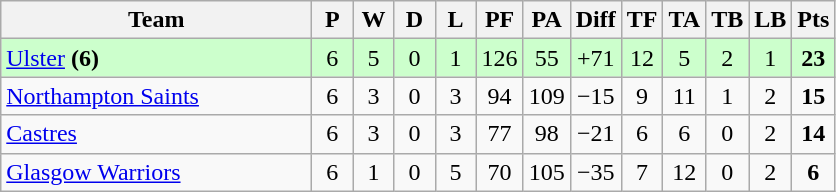<table class="wikitable" style="text-align: center;">
<tr>
<th style="width:200px;">Team</th>
<th width="20">P</th>
<th width="20">W</th>
<th width="20">D</th>
<th width="20">L</th>
<th width="20">PF</th>
<th width="20">PA</th>
<th width="20">Diff</th>
<th width="20">TF</th>
<th width="20">TA</th>
<th width="20">TB</th>
<th width="20">LB</th>
<th width="20">Pts</th>
</tr>
<tr bgcolor="#ccffcc">
<td align=left> <a href='#'>Ulster</a> <strong>(6)</strong></td>
<td>6</td>
<td>5</td>
<td>0</td>
<td>1</td>
<td>126</td>
<td>55</td>
<td>+71</td>
<td>12</td>
<td>5</td>
<td>2</td>
<td>1</td>
<td><strong>23</strong></td>
</tr>
<tr>
<td align=left> <a href='#'>Northampton Saints</a></td>
<td>6</td>
<td>3</td>
<td>0</td>
<td>3</td>
<td>94</td>
<td>109</td>
<td>−15</td>
<td>9</td>
<td>11</td>
<td>1</td>
<td>2</td>
<td><strong>15</strong></td>
</tr>
<tr>
<td align=left> <a href='#'>Castres</a></td>
<td>6</td>
<td>3</td>
<td>0</td>
<td>3</td>
<td>77</td>
<td>98</td>
<td>−21</td>
<td>6</td>
<td>6</td>
<td>0</td>
<td>2</td>
<td><strong>14</strong></td>
</tr>
<tr>
<td align=left> <a href='#'>Glasgow Warriors</a></td>
<td>6</td>
<td>1</td>
<td>0</td>
<td>5</td>
<td>70</td>
<td>105</td>
<td>−35</td>
<td>7</td>
<td>12</td>
<td>0</td>
<td>2</td>
<td><strong>6</strong></td>
</tr>
</table>
